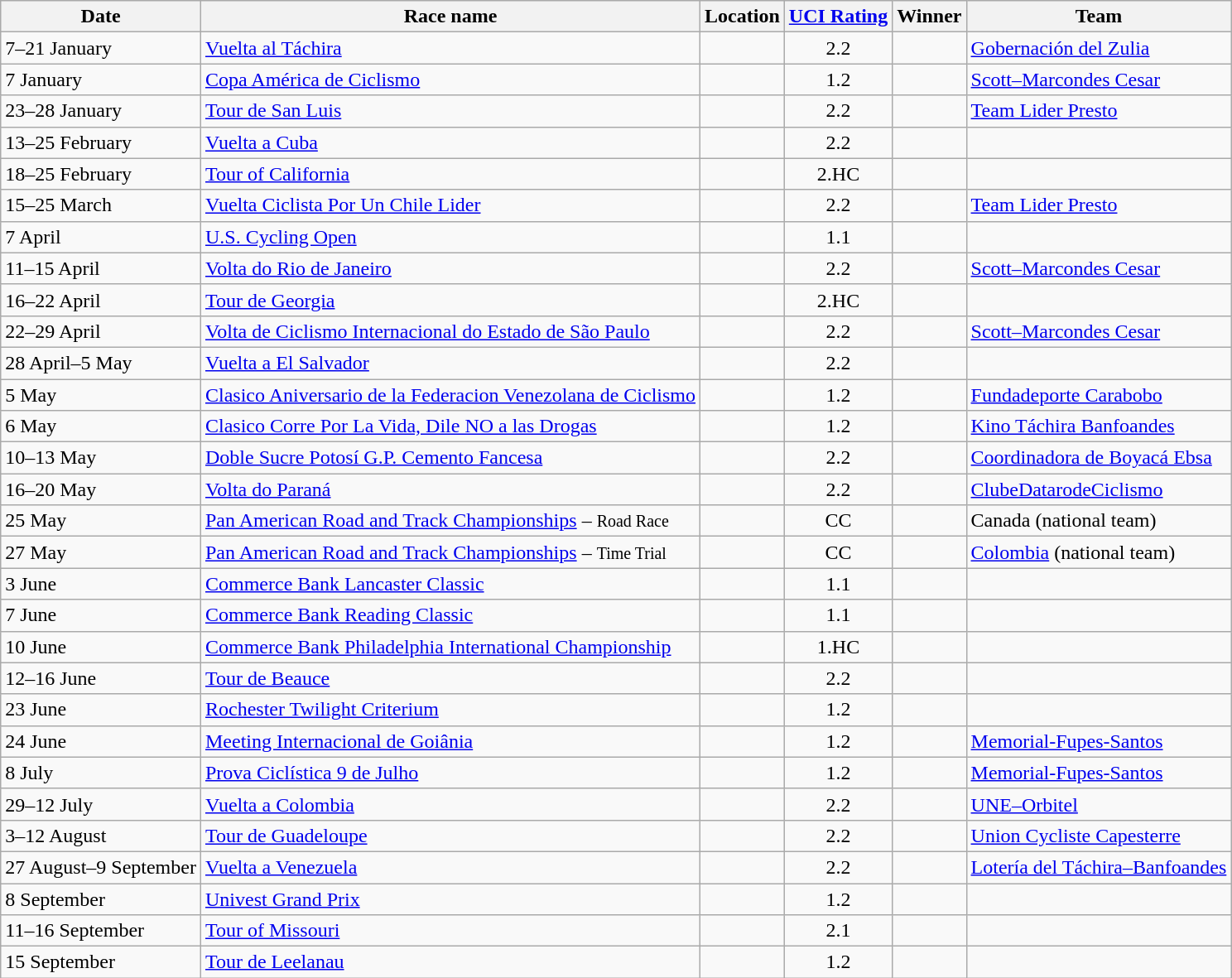<table class="wikitable sortable">
<tr>
<th>Date</th>
<th>Race name</th>
<th>Location</th>
<th><a href='#'>UCI Rating</a></th>
<th>Winner</th>
<th>Team</th>
</tr>
<tr>
<td>7–21 January</td>
<td><a href='#'>Vuelta al Táchira</a></td>
<td></td>
<td align=center>2.2</td>
<td></td>
<td><a href='#'>Gobernación del Zulia</a></td>
</tr>
<tr>
<td>7 January</td>
<td><a href='#'>Copa América de Ciclismo</a></td>
<td></td>
<td align=center>1.2</td>
<td></td>
<td><a href='#'>Scott–Marcondes Cesar</a></td>
</tr>
<tr>
<td>23–28 January</td>
<td><a href='#'>Tour de San Luis</a></td>
<td></td>
<td align=center>2.2</td>
<td></td>
<td><a href='#'>Team Lider Presto</a></td>
</tr>
<tr>
<td>13–25 February</td>
<td><a href='#'>Vuelta a Cuba</a></td>
<td></td>
<td align=center>2.2</td>
<td></td>
<td></td>
</tr>
<tr>
<td>18–25 February</td>
<td><a href='#'>Tour of California</a></td>
<td></td>
<td align=center>2.HC</td>
<td></td>
<td></td>
</tr>
<tr>
<td>15–25 March</td>
<td><a href='#'>Vuelta Ciclista Por Un Chile Lider</a></td>
<td></td>
<td align=center>2.2</td>
<td></td>
<td><a href='#'>Team Lider Presto</a></td>
</tr>
<tr>
<td>7 April</td>
<td><a href='#'>U.S. Cycling Open</a></td>
<td></td>
<td align=center>1.1</td>
<td></td>
<td></td>
</tr>
<tr>
<td>11–15 April</td>
<td><a href='#'>Volta do Rio de Janeiro</a></td>
<td></td>
<td align=center>2.2</td>
<td></td>
<td><a href='#'>Scott–Marcondes Cesar</a></td>
</tr>
<tr>
<td>16–22 April</td>
<td><a href='#'>Tour de Georgia</a></td>
<td></td>
<td align=center>2.HC</td>
<td></td>
<td></td>
</tr>
<tr>
<td>22–29 April</td>
<td><a href='#'>Volta de Ciclismo Internacional do Estado de São Paulo</a></td>
<td></td>
<td align=center>2.2</td>
<td></td>
<td><a href='#'>Scott–Marcondes Cesar</a></td>
</tr>
<tr>
<td>28 April–5 May</td>
<td><a href='#'>Vuelta a El Salvador</a></td>
<td></td>
<td align=center>2.2</td>
<td></td>
<td></td>
</tr>
<tr>
<td>5 May</td>
<td><a href='#'>Clasico Aniversario de la Federacion Venezolana de Ciclismo</a></td>
<td></td>
<td align=center>1.2</td>
<td></td>
<td><a href='#'>Fundadeporte Carabobo</a></td>
</tr>
<tr>
<td>6 May</td>
<td><a href='#'>Clasico Corre Por La Vida, Dile NO a las Drogas</a></td>
<td></td>
<td align=center>1.2</td>
<td></td>
<td><a href='#'>Kino Táchira Banfoandes</a></td>
</tr>
<tr>
<td>10–13 May</td>
<td><a href='#'>Doble Sucre Potosí G.P. Cemento Fancesa</a></td>
<td></td>
<td align=center>2.2</td>
<td></td>
<td><a href='#'>Coordinadora de Boyacá Ebsa</a></td>
</tr>
<tr>
<td>16–20 May</td>
<td><a href='#'>Volta do Paraná</a></td>
<td></td>
<td align=center>2.2</td>
<td></td>
<td><a href='#'>ClubeDatarodeCiclismo</a></td>
</tr>
<tr>
<td>25 May</td>
<td><a href='#'>Pan American Road and Track Championships</a> – <small>Road Race</small></td>
<td></td>
<td align=center>CC</td>
<td></td>
<td>Canada (national team)</td>
</tr>
<tr>
<td>27 May</td>
<td><a href='#'>Pan American Road and Track Championships</a> – <small>Time Trial</small></td>
<td></td>
<td align=center>CC</td>
<td></td>
<td><a href='#'>Colombia</a> (national team)</td>
</tr>
<tr>
<td>3 June</td>
<td><a href='#'>Commerce Bank Lancaster Classic</a></td>
<td></td>
<td align=center>1.1</td>
<td></td>
<td></td>
</tr>
<tr>
<td>7 June</td>
<td><a href='#'>Commerce Bank Reading Classic</a></td>
<td></td>
<td align=center>1.1</td>
<td></td>
<td></td>
</tr>
<tr>
<td>10 June</td>
<td><a href='#'>Commerce Bank Philadelphia International Championship</a></td>
<td></td>
<td align=center>1.HC</td>
<td></td>
<td></td>
</tr>
<tr>
<td>12–16 June</td>
<td><a href='#'>Tour de Beauce</a></td>
<td></td>
<td align=center>2.2</td>
<td></td>
<td></td>
</tr>
<tr>
<td>23 June</td>
<td><a href='#'>Rochester Twilight Criterium</a></td>
<td></td>
<td align=center>1.2</td>
<td></td>
<td></td>
</tr>
<tr>
<td>24 June</td>
<td><a href='#'>Meeting Internacional de Goiânia</a></td>
<td></td>
<td align=center>1.2</td>
<td></td>
<td><a href='#'>Memorial-Fupes-Santos</a></td>
</tr>
<tr>
<td>8 July</td>
<td><a href='#'>Prova Ciclística 9 de Julho</a></td>
<td></td>
<td align=center>1.2</td>
<td></td>
<td><a href='#'>Memorial-Fupes-Santos</a></td>
</tr>
<tr>
<td>29–12 July</td>
<td><a href='#'>Vuelta a Colombia</a></td>
<td></td>
<td align=center>2.2</td>
<td></td>
<td><a href='#'>UNE–Orbitel</a></td>
</tr>
<tr>
<td>3–12 August</td>
<td><a href='#'>Tour de Guadeloupe</a></td>
<td></td>
<td align=center>2.2</td>
<td></td>
<td><a href='#'>Union Cycliste Capesterre</a></td>
</tr>
<tr>
<td>27 August–9 September</td>
<td><a href='#'>Vuelta a Venezuela</a></td>
<td></td>
<td align=center>2.2</td>
<td></td>
<td><a href='#'>Lotería del Táchira–Banfoandes</a></td>
</tr>
<tr>
<td>8 September</td>
<td><a href='#'>Univest Grand Prix</a></td>
<td></td>
<td align=center>1.2</td>
<td></td>
<td></td>
</tr>
<tr>
<td>11–16 September</td>
<td><a href='#'>Tour of Missouri</a></td>
<td></td>
<td align=center>2.1</td>
<td></td>
<td></td>
</tr>
<tr>
<td>15 September</td>
<td><a href='#'>Tour de Leelanau</a></td>
<td></td>
<td align=center>1.2</td>
<td></td>
<td></td>
</tr>
</table>
